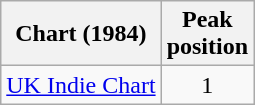<table class="wikitable">
<tr>
<th scope="col">Chart (1984)</th>
<th scope="col">Peak<br>position</th>
</tr>
<tr>
<td><a href='#'>UK Indie Chart</a></td>
<td style="text-align:center;">1</td>
</tr>
</table>
